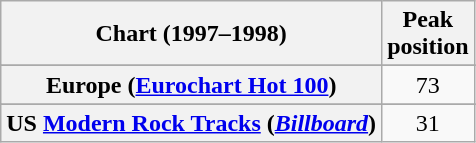<table class="wikitable sortable plainrowheaders" style="text-align:center">
<tr>
<th>Chart (1997–1998)</th>
<th>Peak<br>position</th>
</tr>
<tr>
</tr>
<tr>
<th scope="row">Europe (<a href='#'>Eurochart Hot 100</a>)</th>
<td>73</td>
</tr>
<tr>
</tr>
<tr>
</tr>
<tr>
</tr>
<tr>
<th scope="row">US <a href='#'>Modern Rock Tracks</a> (<em><a href='#'>Billboard</a></em>)</th>
<td>31</td>
</tr>
</table>
